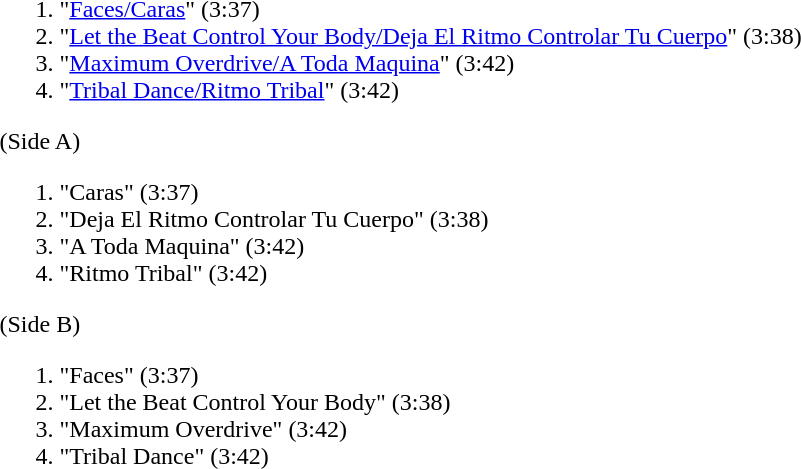<table width=75% style="font-size:100%;">
<tr>
<td valign="top"><br><ol><li>"<a href='#'>Faces/Caras</a>" (3:37)</li><li>"<a href='#'>Let the Beat Control Your Body/Deja El Ritmo Controlar Tu Cuerpo</a>" (3:38)</li><li>"<a href='#'>Maximum Overdrive/A Toda Maquina</a>" (3:42)</li><li>"<a href='#'>Tribal Dance/Ritmo Tribal</a>" (3:42)</li></ol>(Side A)<ol><li>"Caras" (3:37)</li><li>"Deja El Ritmo Controlar Tu Cuerpo" (3:38)</li><li>"A Toda Maquina" (3:42)</li><li>"Ritmo Tribal" (3:42)</li></ol>(Side B)<ol><li>"Faces" (3:37)</li><li>"Let the Beat Control Your Body" (3:38)</li><li>"Maximum Overdrive" (3:42)</li><li>"Tribal Dance" (3:42)</li></ol></td>
</tr>
<tr>
</tr>
</table>
